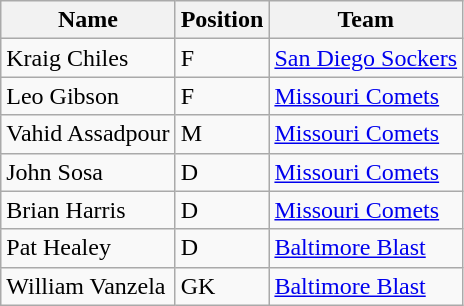<table class="wikitable">
<tr>
<th>Name</th>
<th>Position</th>
<th>Team</th>
</tr>
<tr>
<td>Kraig Chiles</td>
<td>F</td>
<td><a href='#'>San Diego Sockers</a></td>
</tr>
<tr>
<td>Leo Gibson</td>
<td>F</td>
<td><a href='#'>Missouri Comets</a></td>
</tr>
<tr>
<td>Vahid Assadpour</td>
<td>M</td>
<td><a href='#'>Missouri Comets</a></td>
</tr>
<tr>
<td>John Sosa</td>
<td>D</td>
<td><a href='#'>Missouri Comets</a></td>
</tr>
<tr>
<td>Brian Harris</td>
<td>D</td>
<td><a href='#'>Missouri Comets</a></td>
</tr>
<tr>
<td>Pat Healey</td>
<td>D</td>
<td><a href='#'>Baltimore Blast</a></td>
</tr>
<tr>
<td>William Vanzela</td>
<td>GK</td>
<td><a href='#'>Baltimore Blast</a></td>
</tr>
</table>
